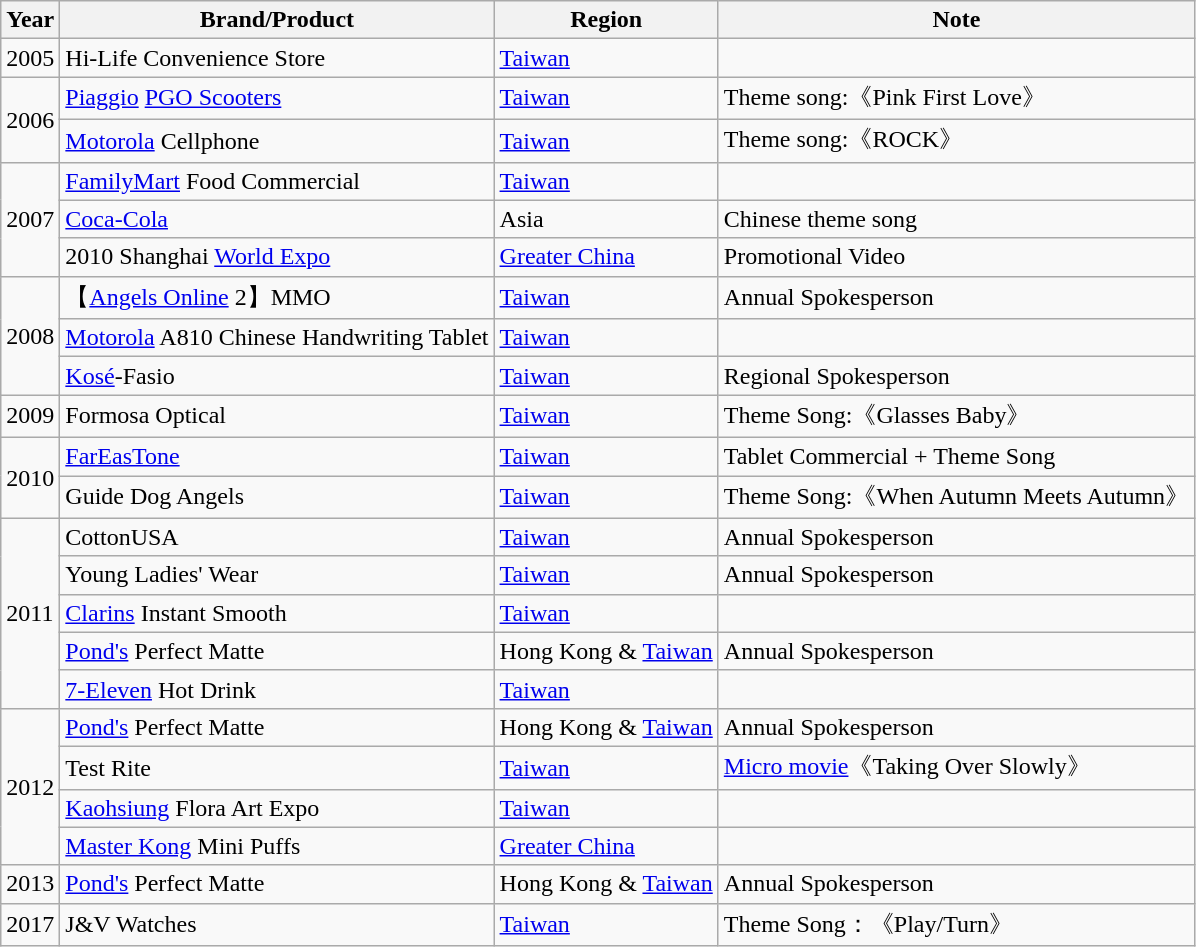<table class="wikitable">
<tr>
<th>Year</th>
<th>Brand/Product</th>
<th>Region</th>
<th>Note</th>
</tr>
<tr>
<td>2005</td>
<td>Hi-Life Convenience Store</td>
<td><a href='#'>Taiwan</a></td>
<td></td>
</tr>
<tr>
<td rowspan="2">2006</td>
<td><a href='#'>Piaggio</a> <a href='#'>PGO Scooters</a></td>
<td><a href='#'>Taiwan</a></td>
<td>Theme song:《Pink First Love》</td>
</tr>
<tr>
<td><a href='#'>Motorola</a> Cellphone</td>
<td><a href='#'>Taiwan</a></td>
<td>Theme song:《ROCK》</td>
</tr>
<tr>
<td rowspan="3">2007</td>
<td><a href='#'>FamilyMart</a> Food Commercial</td>
<td><a href='#'>Taiwan</a></td>
<td></td>
</tr>
<tr>
<td><a href='#'>Coca-Cola</a></td>
<td>Asia</td>
<td>Chinese theme song</td>
</tr>
<tr>
<td>2010 Shanghai <a href='#'>World Expo</a></td>
<td><a href='#'>Greater China</a></td>
<td>Promotional Video</td>
</tr>
<tr>
<td rowspan="3">2008</td>
<td>【<a href='#'>Angels Online</a> 2】MMO</td>
<td><a href='#'>Taiwan</a></td>
<td>Annual Spokesperson</td>
</tr>
<tr>
<td><a href='#'>Motorola</a> A810 Chinese Handwriting Tablet</td>
<td><a href='#'>Taiwan</a></td>
<td></td>
</tr>
<tr>
<td><a href='#'>Kosé</a>-Fasio</td>
<td><a href='#'>Taiwan</a></td>
<td>Regional Spokesperson</td>
</tr>
<tr>
<td>2009</td>
<td>Formosa Optical</td>
<td><a href='#'>Taiwan</a></td>
<td>Theme Song:《Glasses Baby》</td>
</tr>
<tr>
<td rowspan="2">2010</td>
<td><a href='#'>FarEasTone</a></td>
<td><a href='#'>Taiwan</a></td>
<td>Tablet Commercial + Theme Song</td>
</tr>
<tr>
<td>Guide Dog Angels</td>
<td><a href='#'>Taiwan</a></td>
<td>Theme Song:《When Autumn Meets Autumn》</td>
</tr>
<tr>
<td rowspan="5">2011</td>
<td>CottonUSA</td>
<td><a href='#'>Taiwan</a></td>
<td>Annual Spokesperson</td>
</tr>
<tr>
<td>Young Ladies' Wear</td>
<td><a href='#'>Taiwan</a></td>
<td>Annual Spokesperson</td>
</tr>
<tr>
<td><a href='#'>Clarins</a> Instant Smooth</td>
<td><a href='#'>Taiwan</a></td>
<td></td>
</tr>
<tr>
<td><a href='#'>Pond's</a> Perfect Matte</td>
<td>Hong Kong & <a href='#'>Taiwan</a></td>
<td>Annual Spokesperson</td>
</tr>
<tr>
<td><a href='#'>7-Eleven</a> Hot Drink</td>
<td><a href='#'>Taiwan</a></td>
<td></td>
</tr>
<tr>
<td rowspan="4">2012</td>
<td><a href='#'>Pond's</a> Perfect Matte</td>
<td>Hong Kong & <a href='#'>Taiwan</a></td>
<td>Annual Spokesperson</td>
</tr>
<tr>
<td>Test Rite</td>
<td><a href='#'>Taiwan</a></td>
<td><a href='#'>Micro movie</a>《Taking Over Slowly》</td>
</tr>
<tr>
<td><a href='#'>Kaohsiung</a> Flora Art Expo</td>
<td><a href='#'>Taiwan</a></td>
<td></td>
</tr>
<tr>
<td><a href='#'>Master Kong</a> Mini Puffs</td>
<td><a href='#'>Greater China</a></td>
<td></td>
</tr>
<tr>
<td>2013</td>
<td><a href='#'>Pond's</a> Perfect Matte</td>
<td>Hong Kong & <a href='#'>Taiwan</a></td>
<td>Annual Spokesperson</td>
</tr>
<tr>
<td>2017</td>
<td>J&V Watches</td>
<td><a href='#'>Taiwan</a></td>
<td>Theme Song：《Play/Turn》</td>
</tr>
</table>
